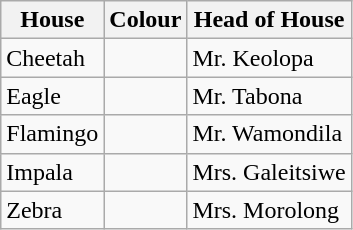<table class="wikitable">
<tr>
<th>House</th>
<th>Colour</th>
<th>Head of House</th>
</tr>
<tr>
<td>Cheetah</td>
<td></td>
<td>Mr. Keolopa</td>
</tr>
<tr>
<td>Eagle</td>
<td></td>
<td>Mr. Tabona</td>
</tr>
<tr>
<td>Flamingo</td>
<td></td>
<td>Mr. Wamondila</td>
</tr>
<tr>
<td>Impala</td>
<td></td>
<td>Mrs. Galeitsiwe</td>
</tr>
<tr>
<td>Zebra</td>
<td></td>
<td>Mrs. Morolong</td>
</tr>
</table>
